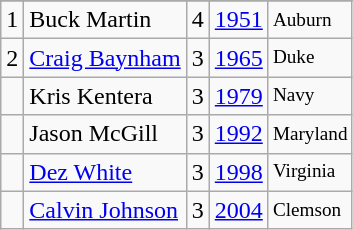<table class="wikitable">
<tr>
</tr>
<tr>
<td>1</td>
<td>Buck Martin</td>
<td>4</td>
<td><a href='#'>1951</a></td>
<td style="font-size:80%;">Auburn</td>
</tr>
<tr>
<td>2</td>
<td><a href='#'>Craig Baynham</a></td>
<td>3</td>
<td><a href='#'>1965</a></td>
<td style="font-size:80%;">Duke</td>
</tr>
<tr>
<td></td>
<td>Kris Kentera</td>
<td>3</td>
<td><a href='#'>1979</a></td>
<td style="font-size:80%;">Navy</td>
</tr>
<tr>
<td></td>
<td>Jason McGill</td>
<td>3</td>
<td><a href='#'>1992</a></td>
<td style="font-size:80%;">Maryland</td>
</tr>
<tr>
<td></td>
<td><a href='#'>Dez White</a></td>
<td>3</td>
<td><a href='#'>1998</a></td>
<td style="font-size:80%;">Virginia</td>
</tr>
<tr>
<td></td>
<td><a href='#'>Calvin Johnson</a></td>
<td>3</td>
<td><a href='#'>2004</a></td>
<td style="font-size:80%;">Clemson</td>
</tr>
</table>
